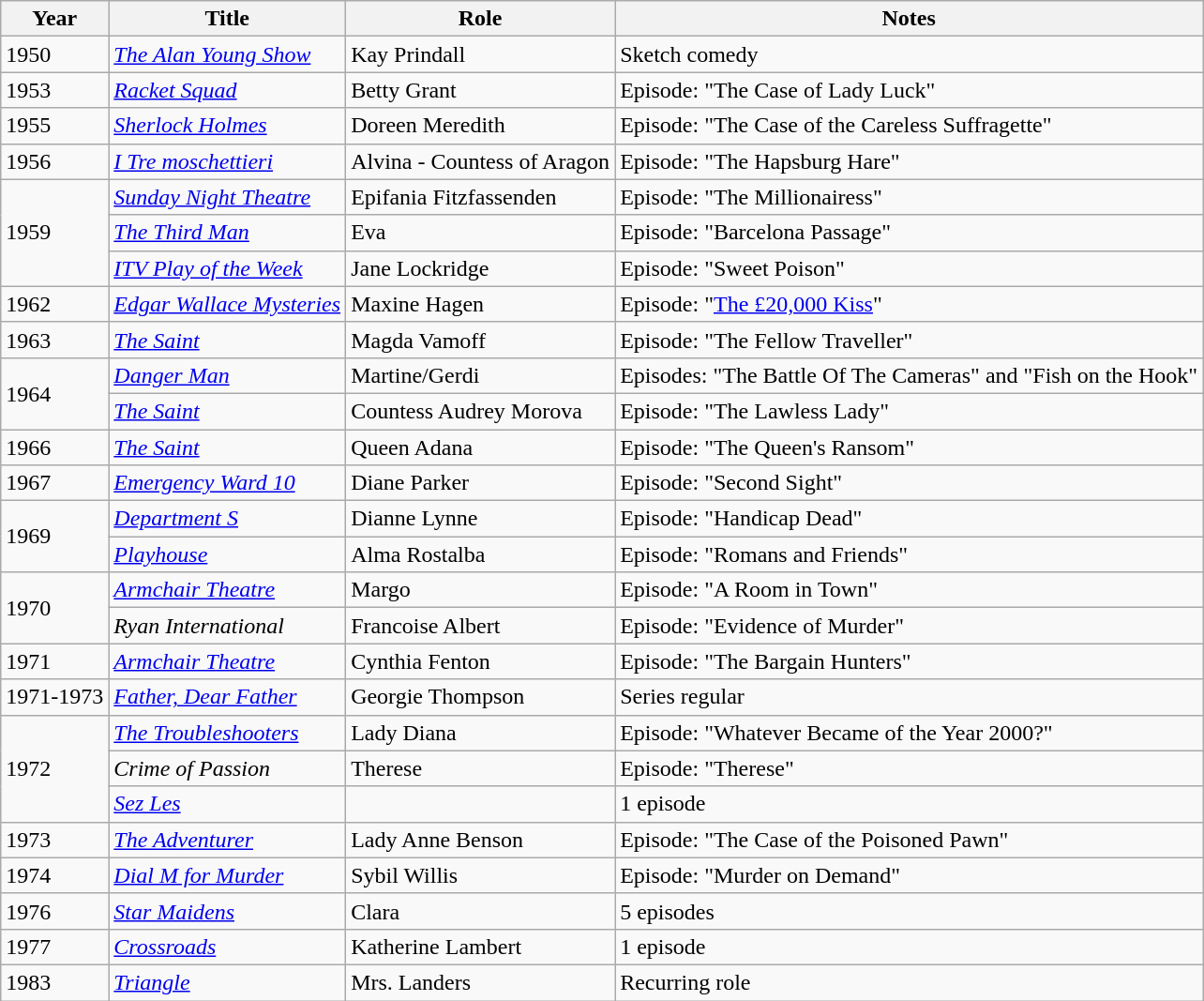<table class="wikitable">
<tr>
<th>Year</th>
<th>Title</th>
<th>Role</th>
<th>Notes</th>
</tr>
<tr>
<td>1950</td>
<td><em><a href='#'>The Alan Young Show</a></em></td>
<td>Kay Prindall</td>
<td>Sketch comedy</td>
</tr>
<tr>
<td>1953</td>
<td><em><a href='#'>Racket Squad</a></em></td>
<td>Betty Grant</td>
<td>Episode: "The Case of Lady Luck"</td>
</tr>
<tr>
<td>1955</td>
<td><em><a href='#'>Sherlock Holmes</a></em></td>
<td>Doreen Meredith</td>
<td>Episode: "The Case of the Careless Suffragette"</td>
</tr>
<tr>
<td>1956</td>
<td><em><a href='#'>I Tre moschettieri</a></em></td>
<td>Alvina - Countess of Aragon</td>
<td>Episode: "The Hapsburg Hare"</td>
</tr>
<tr>
<td rowspan="3">1959</td>
<td><em><a href='#'>Sunday Night Theatre</a></em></td>
<td>Epifania Fitzfassenden</td>
<td>Episode: "The Millionairess"</td>
</tr>
<tr>
<td><em><a href='#'>The Third Man</a></em></td>
<td>Eva</td>
<td>Episode: "Barcelona Passage"</td>
</tr>
<tr>
<td><em><a href='#'>ITV Play of the Week</a></em></td>
<td>Jane Lockridge</td>
<td>Episode: "Sweet Poison"</td>
</tr>
<tr>
<td>1962</td>
<td><em><a href='#'>Edgar Wallace Mysteries</a></em></td>
<td>Maxine Hagen</td>
<td>Episode: "<a href='#'>The £20,000 Kiss</a>"</td>
</tr>
<tr>
<td>1963</td>
<td><em><a href='#'>The Saint</a></em></td>
<td>Magda Vamoff</td>
<td>Episode: "The Fellow Traveller"</td>
</tr>
<tr>
<td rowspan="2">1964</td>
<td><em><a href='#'>Danger Man</a></em></td>
<td>Martine/Gerdi</td>
<td>Episodes: "The Battle Of The Cameras" and "Fish on the Hook"</td>
</tr>
<tr>
<td><em><a href='#'>The Saint</a></em></td>
<td>Countess Audrey Morova</td>
<td>Episode: "The Lawless Lady"</td>
</tr>
<tr>
<td>1966</td>
<td><em><a href='#'>The Saint</a></em></td>
<td>Queen Adana</td>
<td>Episode: "The Queen's Ransom"</td>
</tr>
<tr>
<td>1967</td>
<td><em><a href='#'>Emergency Ward 10</a></em></td>
<td>Diane Parker</td>
<td>Episode: "Second Sight"</td>
</tr>
<tr>
<td rowspan="2">1969</td>
<td><em><a href='#'>Department S</a></em></td>
<td>Dianne Lynne</td>
<td>Episode: "Handicap Dead"</td>
</tr>
<tr>
<td><em><a href='#'>Playhouse</a></em></td>
<td>Alma Rostalba</td>
<td>Episode: "Romans and Friends"</td>
</tr>
<tr>
<td rowspan="2">1970</td>
<td><em><a href='#'>Armchair Theatre</a></em></td>
<td>Margo</td>
<td>Episode: "A Room in Town"</td>
</tr>
<tr>
<td><em>Ryan International</em></td>
<td>Francoise Albert</td>
<td>Episode: "Evidence of Murder"</td>
</tr>
<tr>
<td>1971</td>
<td><em><a href='#'>Armchair Theatre</a></em></td>
<td>Cynthia Fenton</td>
<td>Episode: "The Bargain Hunters"</td>
</tr>
<tr>
<td>1971-1973</td>
<td><em><a href='#'>Father, Dear Father</a></em></td>
<td>Georgie Thompson</td>
<td>Series regular</td>
</tr>
<tr>
<td rowspan="3">1972</td>
<td><em><a href='#'>The Troubleshooters</a></em></td>
<td>Lady Diana</td>
<td>Episode: "Whatever Became of the Year 2000?"</td>
</tr>
<tr>
<td><em>Crime of Passion</em></td>
<td>Therese</td>
<td>Episode: "Therese"</td>
</tr>
<tr>
<td><em><a href='#'>Sez Les</a></em></td>
<td></td>
<td>1 episode</td>
</tr>
<tr>
<td>1973</td>
<td><em><a href='#'>The Adventurer</a></em></td>
<td>Lady Anne Benson</td>
<td>Episode: "The Case of the Poisoned Pawn"</td>
</tr>
<tr>
<td>1974</td>
<td><em><a href='#'>Dial M for Murder</a></em></td>
<td>Sybil Willis</td>
<td>Episode: "Murder on Demand"</td>
</tr>
<tr>
<td>1976</td>
<td><em><a href='#'>Star Maidens</a></em></td>
<td>Clara</td>
<td>5 episodes</td>
</tr>
<tr>
<td>1977</td>
<td><em><a href='#'>Crossroads</a></em></td>
<td>Katherine Lambert</td>
<td>1 episode</td>
</tr>
<tr>
<td>1983</td>
<td><em><a href='#'>Triangle</a></em></td>
<td>Mrs. Landers</td>
<td>Recurring role</td>
</tr>
</table>
